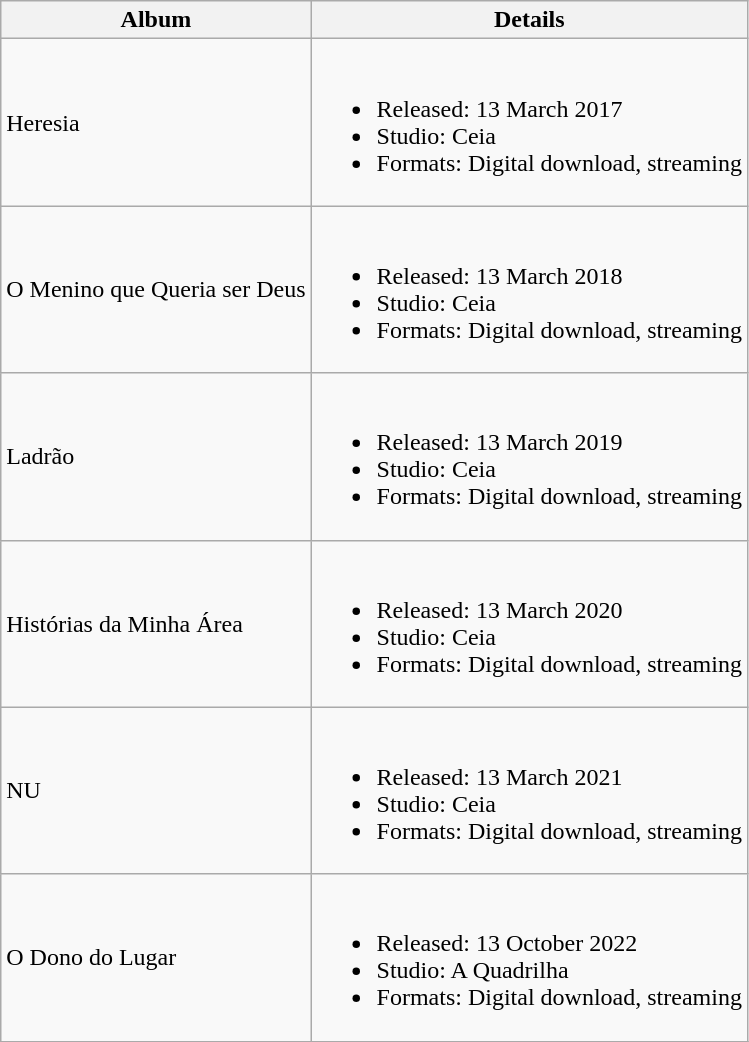<table class="wikitable">
<tr>
<th>Album</th>
<th>Details</th>
</tr>
<tr>
<td>Heresia</td>
<td><br><ul><li>Released: 13 March 2017</li><li>Studio: Ceia</li><li>Formats: Digital download, streaming</li></ul></td>
</tr>
<tr>
<td>O Menino que Queria ser Deus</td>
<td><br><ul><li>Released: 13 March 2018</li><li>Studio: Ceia</li><li>Formats: Digital download, streaming</li></ul></td>
</tr>
<tr>
<td>Ladrão</td>
<td><br><ul><li>Released: 13 March 2019</li><li>Studio: Ceia</li><li>Formats: Digital download, streaming</li></ul></td>
</tr>
<tr>
<td>Histórias da Minha Área</td>
<td><br><ul><li>Released: 13 March 2020</li><li>Studio: Ceia</li><li>Formats: Digital download, streaming</li></ul></td>
</tr>
<tr>
<td>NU</td>
<td><br><ul><li>Released: 13 March 2021</li><li>Studio: Ceia</li><li>Formats: Digital download, streaming</li></ul></td>
</tr>
<tr>
<td>O Dono do Lugar</td>
<td><br><ul><li>Released: 13 October 2022</li><li>Studio: A Quadrilha</li><li>Formats: Digital download, streaming</li></ul></td>
</tr>
<tr>
</tr>
</table>
